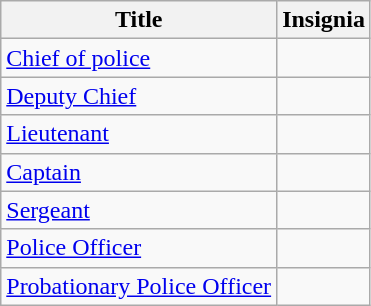<table class="wikitable">
<tr>
<th>Title</th>
<th>Insignia</th>
</tr>
<tr>
<td><a href='#'>Chief of police</a></td>
<td></td>
</tr>
<tr>
<td><a href='#'>Deputy Chief</a></td>
<td></td>
</tr>
<tr>
<td><a href='#'>Lieutenant</a></td>
<td></td>
</tr>
<tr>
<td><a href='#'>Captain</a></td>
<td></td>
</tr>
<tr>
<td><a href='#'>Sergeant</a></td>
<td></td>
</tr>
<tr>
<td><a href='#'>Police Officer</a></td>
<td></td>
</tr>
<tr>
<td><a href='#'>Probationary Police Officer</a></td>
<td></td>
</tr>
</table>
